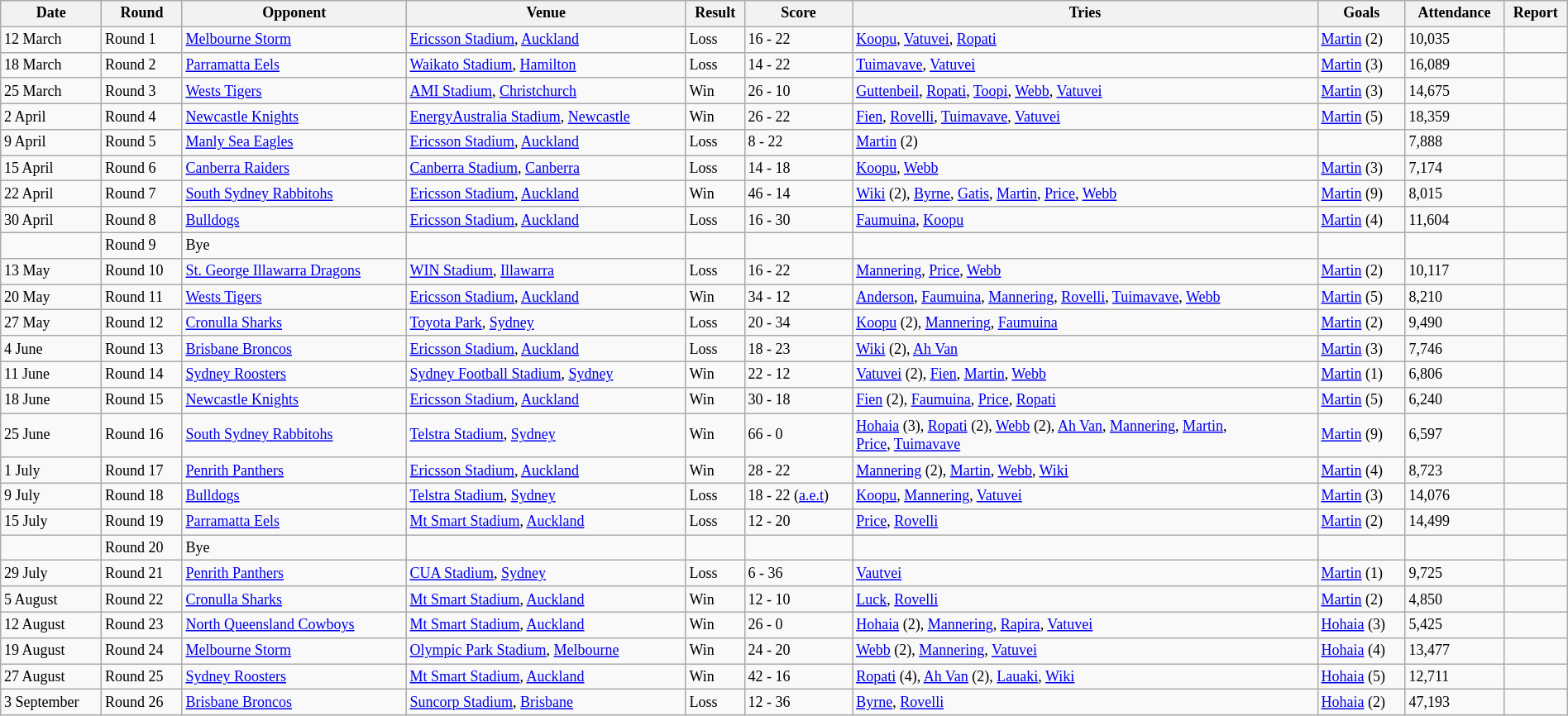<table class="wikitable"  style="font-size:75%; width:100%;">
<tr>
<th>Date</th>
<th>Round</th>
<th>Opponent</th>
<th>Venue</th>
<th>Result</th>
<th>Score</th>
<th>Tries</th>
<th>Goals</th>
<th>Attendance</th>
<th>Report</th>
</tr>
<tr>
<td>12 March</td>
<td>Round 1</td>
<td> <a href='#'>Melbourne Storm</a></td>
<td><a href='#'>Ericsson Stadium</a>, <a href='#'>Auckland</a></td>
<td>Loss</td>
<td>16 - 22</td>
<td><a href='#'>Koopu</a>, <a href='#'>Vatuvei</a>, <a href='#'>Ropati</a></td>
<td><a href='#'>Martin</a> (2)</td>
<td>10,035</td>
<td></td>
</tr>
<tr>
<td>18 March</td>
<td>Round 2</td>
<td> <a href='#'>Parramatta Eels</a></td>
<td><a href='#'>Waikato Stadium</a>, <a href='#'>Hamilton</a></td>
<td>Loss</td>
<td>14 - 22</td>
<td><a href='#'>Tuimavave</a>, <a href='#'>Vatuvei</a></td>
<td><a href='#'>Martin</a> (3)</td>
<td>16,089</td>
<td></td>
</tr>
<tr>
<td>25 March</td>
<td>Round 3</td>
<td> <a href='#'>Wests Tigers</a></td>
<td><a href='#'>AMI Stadium</a>, <a href='#'>Christchurch</a></td>
<td>Win</td>
<td>26 - 10</td>
<td><a href='#'>Guttenbeil</a>, <a href='#'>Ropati</a>, <a href='#'>Toopi</a>, <a href='#'>Webb</a>, <a href='#'>Vatuvei</a></td>
<td><a href='#'>Martin</a> (3)</td>
<td>14,675</td>
<td></td>
</tr>
<tr>
<td>2 April</td>
<td>Round 4</td>
<td> <a href='#'>Newcastle Knights</a></td>
<td><a href='#'>EnergyAustralia Stadium</a>, <a href='#'>Newcastle</a></td>
<td>Win</td>
<td>26 - 22</td>
<td><a href='#'>Fien</a>, <a href='#'>Rovelli</a>, <a href='#'>Tuimavave</a>, <a href='#'>Vatuvei</a></td>
<td><a href='#'>Martin</a> (5)</td>
<td>18,359</td>
<td></td>
</tr>
<tr>
<td>9 April</td>
<td>Round 5</td>
<td> <a href='#'>Manly Sea Eagles</a></td>
<td><a href='#'>Ericsson Stadium</a>, <a href='#'>Auckland</a></td>
<td>Loss</td>
<td>8 - 22</td>
<td><a href='#'>Martin</a> (2)</td>
<td></td>
<td>7,888</td>
<td></td>
</tr>
<tr>
<td>15 April</td>
<td>Round 6</td>
<td> <a href='#'>Canberra Raiders</a></td>
<td><a href='#'>Canberra Stadium</a>, <a href='#'>Canberra</a></td>
<td>Loss</td>
<td>14 - 18</td>
<td><a href='#'>Koopu</a>, <a href='#'>Webb</a></td>
<td><a href='#'>Martin</a> (3)</td>
<td>7,174</td>
<td></td>
</tr>
<tr>
<td>22 April</td>
<td>Round 7</td>
<td> <a href='#'>South Sydney Rabbitohs</a></td>
<td><a href='#'>Ericsson Stadium</a>, <a href='#'>Auckland</a></td>
<td>Win</td>
<td>46 - 14</td>
<td><a href='#'>Wiki</a> (2), <a href='#'>Byrne</a>, <a href='#'>Gatis</a>, <a href='#'>Martin</a>, <a href='#'>Price</a>, <a href='#'>Webb</a></td>
<td><a href='#'>Martin</a> (9)</td>
<td>8,015</td>
<td></td>
</tr>
<tr>
<td>30 April</td>
<td>Round 8</td>
<td> <a href='#'>Bulldogs</a></td>
<td><a href='#'>Ericsson Stadium</a>, <a href='#'>Auckland</a></td>
<td>Loss</td>
<td>16 - 30</td>
<td><a href='#'>Faumuina</a>, <a href='#'>Koopu</a></td>
<td><a href='#'>Martin</a> (4)</td>
<td>11,604</td>
<td></td>
</tr>
<tr>
<td></td>
<td>Round 9</td>
<td>Bye</td>
<td></td>
<td></td>
<td></td>
<td></td>
<td></td>
<td></td>
<td></td>
</tr>
<tr>
<td>13 May</td>
<td>Round 10</td>
<td> <a href='#'>St. George Illawarra Dragons</a></td>
<td><a href='#'>WIN Stadium</a>, <a href='#'>Illawarra</a></td>
<td>Loss</td>
<td>16 - 22</td>
<td><a href='#'>Mannering</a>, <a href='#'>Price</a>, <a href='#'>Webb</a></td>
<td><a href='#'>Martin</a> (2)</td>
<td>10,117</td>
<td></td>
</tr>
<tr>
<td>20 May</td>
<td>Round 11</td>
<td> <a href='#'>Wests Tigers</a></td>
<td><a href='#'>Ericsson Stadium</a>, <a href='#'>Auckland</a></td>
<td>Win</td>
<td>34 - 12</td>
<td><a href='#'>Anderson</a>, <a href='#'>Faumuina</a>, <a href='#'>Mannering</a>, <a href='#'>Rovelli</a>, <a href='#'>Tuimavave</a>, <a href='#'>Webb</a></td>
<td><a href='#'>Martin</a> (5)</td>
<td>8,210</td>
<td></td>
</tr>
<tr>
<td>27 May</td>
<td>Round 12</td>
<td> <a href='#'>Cronulla Sharks</a></td>
<td><a href='#'>Toyota Park</a>, <a href='#'>Sydney</a></td>
<td>Loss</td>
<td>20 - 34</td>
<td><a href='#'>Koopu</a> (2), <a href='#'>Mannering</a>, <a href='#'>Faumuina</a></td>
<td><a href='#'>Martin</a> (2)</td>
<td>9,490</td>
<td></td>
</tr>
<tr>
<td>4 June</td>
<td>Round 13</td>
<td> <a href='#'>Brisbane Broncos</a></td>
<td><a href='#'>Ericsson Stadium</a>, <a href='#'>Auckland</a></td>
<td>Loss</td>
<td>18 - 23</td>
<td><a href='#'>Wiki</a> (2), <a href='#'>Ah Van</a></td>
<td><a href='#'>Martin</a> (3)</td>
<td>7,746</td>
<td></td>
</tr>
<tr>
<td>11 June</td>
<td>Round 14</td>
<td> <a href='#'>Sydney Roosters</a></td>
<td><a href='#'>Sydney Football Stadium</a>, <a href='#'>Sydney</a></td>
<td>Win</td>
<td>22 - 12</td>
<td><a href='#'>Vatuvei</a> (2), <a href='#'>Fien</a>, <a href='#'>Martin</a>, <a href='#'>Webb</a></td>
<td><a href='#'>Martin</a> (1)</td>
<td>6,806</td>
<td></td>
</tr>
<tr>
<td>18 June</td>
<td>Round 15</td>
<td> <a href='#'>Newcastle Knights</a></td>
<td><a href='#'>Ericsson Stadium</a>, <a href='#'>Auckland</a></td>
<td>Win</td>
<td>30 - 18</td>
<td><a href='#'>Fien</a> (2), <a href='#'>Faumuina</a>, <a href='#'>Price</a>, <a href='#'>Ropati</a></td>
<td><a href='#'>Martin</a> (5)</td>
<td>6,240</td>
<td></td>
</tr>
<tr>
<td>25 June</td>
<td>Round 16</td>
<td> <a href='#'>South Sydney Rabbitohs</a></td>
<td><a href='#'>Telstra Stadium</a>, <a href='#'>Sydney</a></td>
<td>Win</td>
<td>66 - 0</td>
<td><a href='#'>Hohaia</a> (3), <a href='#'>Ropati</a> (2), <a href='#'>Webb</a> (2), <a href='#'>Ah Van</a>, <a href='#'>Mannering</a>, <a href='#'>Martin</a>,<br> <a href='#'>Price</a>, <a href='#'>Tuimavave</a></td>
<td><a href='#'>Martin</a> (9)</td>
<td>6,597</td>
<td></td>
</tr>
<tr>
<td>1 July</td>
<td>Round 17</td>
<td> <a href='#'>Penrith Panthers</a></td>
<td><a href='#'>Ericsson Stadium</a>, <a href='#'>Auckland</a></td>
<td>Win</td>
<td>28 - 22</td>
<td><a href='#'>Mannering</a> (2), <a href='#'>Martin</a>, <a href='#'>Webb</a>, <a href='#'>Wiki</a></td>
<td><a href='#'>Martin</a> (4)</td>
<td>8,723</td>
<td></td>
</tr>
<tr>
<td>9 July</td>
<td>Round 18</td>
<td> <a href='#'>Bulldogs</a></td>
<td><a href='#'>Telstra Stadium</a>, <a href='#'>Sydney</a></td>
<td>Loss</td>
<td>18 - 22 (<a href='#'>a.e.t</a>)</td>
<td><a href='#'>Koopu</a>, <a href='#'>Mannering</a>, <a href='#'>Vatuvei</a></td>
<td><a href='#'>Martin</a> (3)</td>
<td>14,076</td>
<td></td>
</tr>
<tr>
<td>15 July</td>
<td>Round 19</td>
<td> <a href='#'>Parramatta Eels</a></td>
<td><a href='#'>Mt Smart Stadium</a>, <a href='#'>Auckland</a></td>
<td>Loss</td>
<td>12 - 20</td>
<td><a href='#'>Price</a>, <a href='#'>Rovelli</a></td>
<td><a href='#'>Martin</a> (2)</td>
<td>14,499</td>
<td></td>
</tr>
<tr>
<td></td>
<td>Round 20</td>
<td>Bye</td>
<td></td>
<td></td>
<td></td>
<td></td>
<td></td>
<td></td>
<td></td>
</tr>
<tr>
<td>29 July</td>
<td>Round 21</td>
<td> <a href='#'>Penrith Panthers</a></td>
<td><a href='#'>CUA Stadium</a>, <a href='#'>Sydney</a></td>
<td>Loss</td>
<td>6 - 36</td>
<td><a href='#'>Vautvei</a></td>
<td><a href='#'>Martin</a> (1)</td>
<td>9,725</td>
<td></td>
</tr>
<tr>
<td>5 August</td>
<td>Round 22</td>
<td> <a href='#'>Cronulla Sharks</a></td>
<td><a href='#'>Mt Smart Stadium</a>, <a href='#'>Auckland</a></td>
<td>Win</td>
<td>12 - 10</td>
<td><a href='#'>Luck</a>, <a href='#'>Rovelli</a></td>
<td><a href='#'>Martin</a> (2)</td>
<td>4,850</td>
<td></td>
</tr>
<tr>
<td>12 August</td>
<td>Round 23</td>
<td> <a href='#'>North Queensland Cowboys</a></td>
<td><a href='#'>Mt Smart Stadium</a>, <a href='#'>Auckland</a></td>
<td>Win</td>
<td>26 - 0</td>
<td><a href='#'>Hohaia</a> (2), <a href='#'>Mannering</a>, <a href='#'>Rapira</a>, <a href='#'>Vatuvei</a></td>
<td><a href='#'>Hohaia</a> (3)</td>
<td>5,425</td>
<td></td>
</tr>
<tr>
<td>19 August</td>
<td>Round 24</td>
<td> <a href='#'>Melbourne Storm</a></td>
<td><a href='#'>Olympic Park Stadium</a>, <a href='#'>Melbourne</a></td>
<td>Win</td>
<td>24 - 20</td>
<td><a href='#'>Webb</a> (2), <a href='#'>Mannering</a>, <a href='#'>Vatuvei</a></td>
<td><a href='#'>Hohaia</a> (4)</td>
<td>13,477</td>
<td></td>
</tr>
<tr>
<td>27 August</td>
<td>Round 25</td>
<td> <a href='#'>Sydney Roosters</a></td>
<td><a href='#'>Mt Smart Stadium</a>, <a href='#'>Auckland</a></td>
<td>Win</td>
<td>42 - 16</td>
<td><a href='#'>Ropati</a> (4), <a href='#'>Ah Van</a> (2), <a href='#'>Lauaki</a>, <a href='#'>Wiki</a></td>
<td><a href='#'>Hohaia</a> (5)</td>
<td>12,711</td>
<td></td>
</tr>
<tr>
<td>3 September</td>
<td>Round 26</td>
<td> <a href='#'>Brisbane Broncos</a></td>
<td><a href='#'>Suncorp Stadium</a>, <a href='#'>Brisbane</a></td>
<td>Loss</td>
<td>12 - 36</td>
<td><a href='#'>Byrne</a>, <a href='#'>Rovelli</a></td>
<td><a href='#'>Hohaia</a> (2)</td>
<td>47,193</td>
<td></td>
</tr>
</table>
